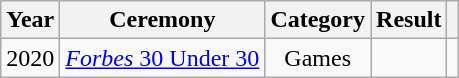<table class="wikitable plainrowheaders" style="text-align:center;">
<tr>
<th>Year</th>
<th>Ceremony</th>
<th>Category</th>
<th>Result</th>
<th></th>
</tr>
<tr>
<td>2020</td>
<td><a href='#'><em>Forbes</em> 30 Under 30</a></td>
<td>Games</td>
<td></td>
<td align="center"></td>
</tr>
</table>
